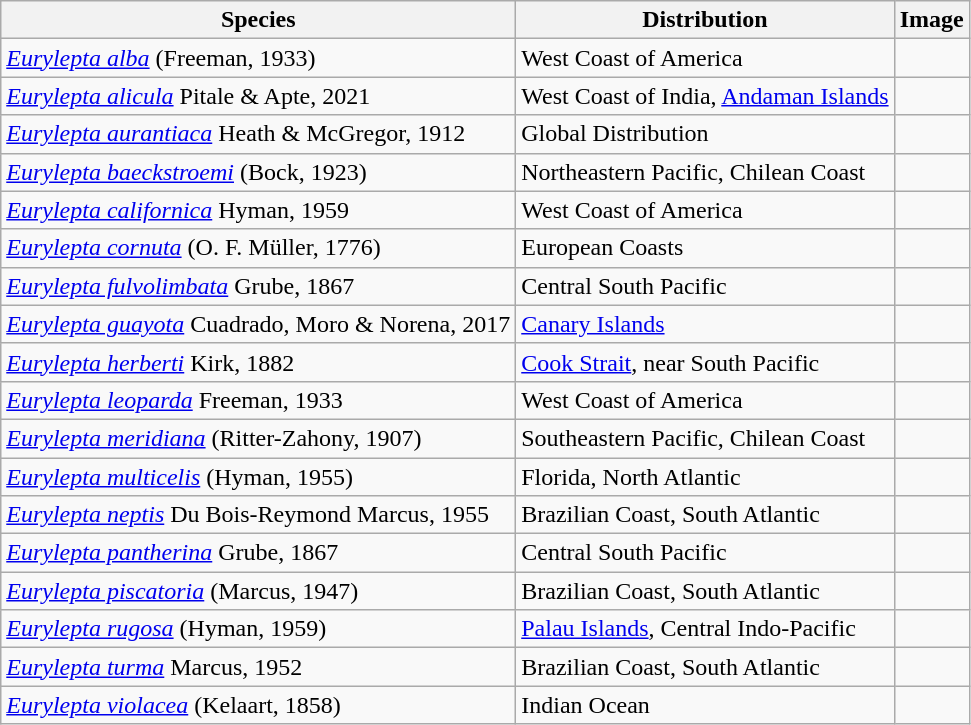<table class="wikitable">
<tr>
<th>Species</th>
<th>Distribution</th>
<th>Image</th>
</tr>
<tr>
<td><em><a href='#'>Eurylepta alba</a></em> (Freeman, 1933)</td>
<td>West Coast of America</td>
<td></td>
</tr>
<tr>
<td><em><a href='#'>Eurylepta alicula</a></em> Pitale & Apte, 2021</td>
<td>West Coast of India, <a href='#'>Andaman Islands</a></td>
<td></td>
</tr>
<tr>
<td><em><a href='#'>Eurylepta aurantiaca</a></em> Heath & McGregor, 1912</td>
<td>Global Distribution</td>
<td></td>
</tr>
<tr>
<td><em><a href='#'>Eurylepta baeckstroemi</a></em> (Bock, 1923)</td>
<td>Northeastern Pacific, Chilean Coast</td>
<td></td>
</tr>
<tr>
<td><em><a href='#'>Eurylepta californica</a></em> Hyman, 1959</td>
<td>West Coast of America</td>
<td></td>
</tr>
<tr>
<td><em><a href='#'>Eurylepta cornuta</a></em> (O. F. Müller, 1776)</td>
<td>European Coasts</td>
<td></td>
</tr>
<tr>
<td><em><a href='#'>Eurylepta fulvolimbata</a></em> Grube, 1867</td>
<td>Central South Pacific</td>
<td></td>
</tr>
<tr>
<td><em><a href='#'>Eurylepta guayota</a></em> Cuadrado, Moro & Norena, 2017</td>
<td><a href='#'>Canary Islands</a></td>
<td></td>
</tr>
<tr>
<td><em><a href='#'>Eurylepta herberti</a></em> Kirk, 1882</td>
<td><a href='#'>Cook Strait</a>, near South Pacific</td>
<td></td>
</tr>
<tr>
<td><em><a href='#'>Eurylepta leoparda</a></em> Freeman, 1933</td>
<td>West Coast of America</td>
<td></td>
</tr>
<tr>
<td><em><a href='#'>Eurylepta meridiana</a></em> (Ritter-Zahony, 1907)</td>
<td>Southeastern Pacific, Chilean Coast</td>
<td></td>
</tr>
<tr>
<td><em><a href='#'>Eurylepta multicelis</a></em> (Hyman, 1955)</td>
<td>Florida, North Atlantic</td>
<td></td>
</tr>
<tr>
<td><em><a href='#'>Eurylepta neptis</a></em> Du Bois-Reymond Marcus, 1955</td>
<td>Brazilian Coast, South Atlantic</td>
<td></td>
</tr>
<tr>
<td><em><a href='#'>Eurylepta pantherina</a></em> Grube, 1867</td>
<td>Central South Pacific</td>
<td></td>
</tr>
<tr>
<td><em><a href='#'>Eurylepta piscatoria</a></em> (Marcus, 1947)</td>
<td>Brazilian Coast, South Atlantic</td>
<td></td>
</tr>
<tr>
<td><em><a href='#'>Eurylepta rugosa</a></em> (Hyman, 1959)</td>
<td><a href='#'>Palau Islands</a>, Central Indo-Pacific</td>
<td></td>
</tr>
<tr>
<td><em><a href='#'>Eurylepta turma</a></em> Marcus, 1952</td>
<td>Brazilian Coast, South Atlantic</td>
<td></td>
</tr>
<tr>
<td><em><a href='#'>Eurylepta violacea</a></em> (Kelaart, 1858)</td>
<td>Indian Ocean</td>
<td></td>
</tr>
</table>
